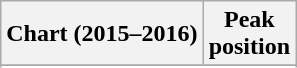<table class="wikitable sortable">
<tr>
<th align="left">Chart (2015–2016)</th>
<th style="text-align:center;">Peak<br>position</th>
</tr>
<tr>
</tr>
<tr>
</tr>
<tr>
</tr>
<tr>
</tr>
</table>
